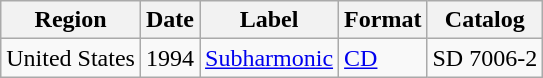<table class="wikitable">
<tr>
<th>Region</th>
<th>Date</th>
<th>Label</th>
<th>Format</th>
<th>Catalog</th>
</tr>
<tr>
<td>United States</td>
<td>1994</td>
<td><a href='#'>Subharmonic</a></td>
<td><a href='#'>CD</a></td>
<td>SD 7006-2</td>
</tr>
</table>
